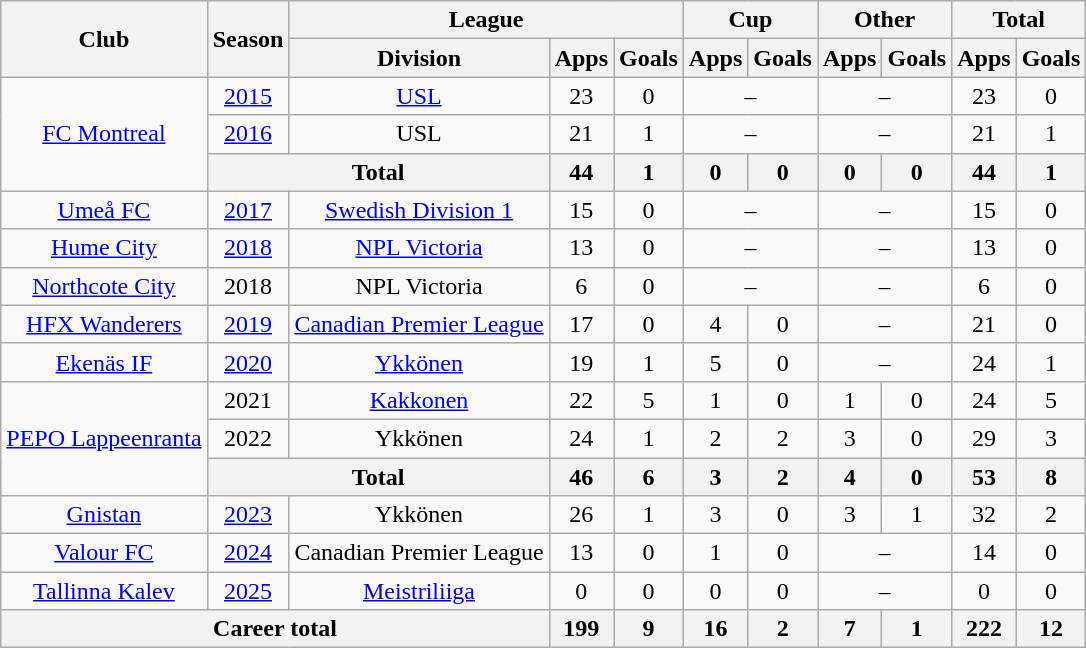<table class="wikitable" style="text-align:center">
<tr>
<th rowspan="2">Club</th>
<th rowspan="2">Season</th>
<th colspan="3">League</th>
<th colspan="2">Cup</th>
<th colspan="2">Other</th>
<th colspan="2">Total</th>
</tr>
<tr>
<th>Division</th>
<th>Apps</th>
<th>Goals</th>
<th>Apps</th>
<th>Goals</th>
<th>Apps</th>
<th>Goals</th>
<th>Apps</th>
<th>Goals</th>
</tr>
<tr>
<td rowspan=3><a href='#'>FC Montreal</a></td>
<td><a href='#'>2015</a></td>
<td><a href='#'>USL</a></td>
<td>23</td>
<td>0</td>
<td colspan=2>–</td>
<td colspan=2>–</td>
<td>23</td>
<td>0</td>
</tr>
<tr>
<td><a href='#'>2016</a></td>
<td>USL</td>
<td>21</td>
<td>1</td>
<td colspan=2>–</td>
<td colspan=2>–</td>
<td>21</td>
<td>1</td>
</tr>
<tr>
<th colspan=2>Total</th>
<th>44</th>
<th>1</th>
<th>0</th>
<th>0</th>
<th>0</th>
<th>0</th>
<th>44</th>
<th>1</th>
</tr>
<tr>
<td><a href='#'>Umeå FC</a></td>
<td><a href='#'>2017</a></td>
<td><a href='#'>Swedish Division 1</a></td>
<td>15</td>
<td>0</td>
<td colspan=2>–</td>
<td colspan=2>–</td>
<td>15</td>
<td>0</td>
</tr>
<tr>
<td><a href='#'>Hume City</a></td>
<td><a href='#'>2018</a></td>
<td><a href='#'>NPL Victoria</a></td>
<td>13</td>
<td>0</td>
<td colspan=2>–</td>
<td colspan=2>–</td>
<td>13</td>
<td>0</td>
</tr>
<tr>
<td><a href='#'>Northcote City</a></td>
<td>2018</td>
<td>NPL Victoria</td>
<td>6</td>
<td>0</td>
<td colspan=2>–</td>
<td colspan=2>–</td>
<td>6</td>
<td>0</td>
</tr>
<tr>
<td><a href='#'>HFX Wanderers</a></td>
<td><a href='#'>2019</a></td>
<td><a href='#'>Canadian Premier League</a></td>
<td>17</td>
<td>0</td>
<td>4</td>
<td>0</td>
<td colspan=2>–</td>
<td>21</td>
<td>0</td>
</tr>
<tr>
<td><a href='#'>Ekenäs IF</a></td>
<td><a href='#'>2020</a></td>
<td><a href='#'>Ykkönen</a></td>
<td>19</td>
<td>1</td>
<td>5</td>
<td>0</td>
<td colspan=2>–</td>
<td>24</td>
<td>1</td>
</tr>
<tr>
<td rowspan=3><a href='#'>PEPO Lappeenranta</a></td>
<td>2021</td>
<td><a href='#'>Kakkonen</a></td>
<td>22</td>
<td>5</td>
<td>1</td>
<td>0</td>
<td>1</td>
<td>0</td>
<td>24</td>
<td>5</td>
</tr>
<tr>
<td>2022</td>
<td>Ykkönen</td>
<td>24</td>
<td>1</td>
<td>2</td>
<td>2</td>
<td>3</td>
<td>0</td>
<td>29</td>
<td>3</td>
</tr>
<tr>
<th colspan=2>Total</th>
<th>46</th>
<th>6</th>
<th>3</th>
<th>2</th>
<th>4</th>
<th>0</th>
<th>53</th>
<th>8</th>
</tr>
<tr>
<td><a href='#'>Gnistan</a></td>
<td><a href='#'>2023</a></td>
<td>Ykkönen</td>
<td>26</td>
<td>1</td>
<td>3</td>
<td>0</td>
<td>3</td>
<td>1</td>
<td>32</td>
<td>2</td>
</tr>
<tr>
<td><a href='#'>Valour FC</a></td>
<td><a href='#'>2024</a></td>
<td>Canadian Premier League</td>
<td>13</td>
<td>0</td>
<td>1</td>
<td>0</td>
<td colspan=2>–</td>
<td>14</td>
<td>0</td>
</tr>
<tr>
<td><a href='#'>Tallinna Kalev</a></td>
<td><a href='#'>2025</a></td>
<td><a href='#'>Meistriliiga</a></td>
<td>0</td>
<td>0</td>
<td>0</td>
<td>0</td>
<td colspan=2>–</td>
<td>0</td>
<td>0</td>
</tr>
<tr>
<th colspan="3">Career total</th>
<th>199</th>
<th>9</th>
<th>16</th>
<th>2</th>
<th>7</th>
<th>1</th>
<th>222</th>
<th>12</th>
</tr>
</table>
